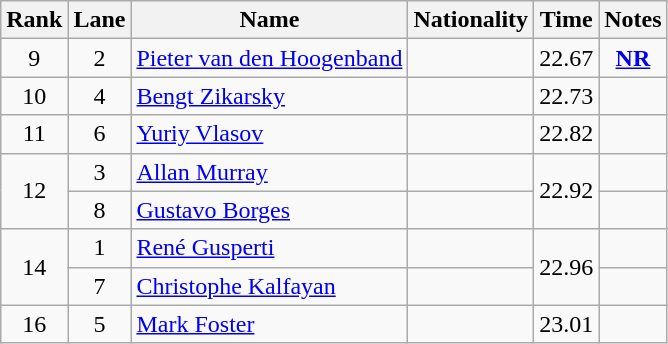<table class="wikitable sortable" style="text-align:center">
<tr>
<th>Rank</th>
<th>Lane</th>
<th>Name</th>
<th>Nationality</th>
<th>Time</th>
<th>Notes</th>
</tr>
<tr>
<td>9</td>
<td>2</td>
<td align=left><a href='#'>Pieter van den Hoogenband</a></td>
<td align=left></td>
<td>22.67</td>
<td><strong><a href='#'>NR</a></strong></td>
</tr>
<tr>
<td>10</td>
<td>4</td>
<td align=left><a href='#'>Bengt Zikarsky</a></td>
<td align=left></td>
<td>22.73</td>
<td></td>
</tr>
<tr>
<td>11</td>
<td>6</td>
<td align=left><a href='#'>Yuriy Vlasov</a></td>
<td align=left></td>
<td>22.82</td>
<td></td>
</tr>
<tr>
<td rowspan=2>12</td>
<td>3</td>
<td align=left><a href='#'>Allan Murray</a></td>
<td align=left></td>
<td rowspan=2>22.92</td>
<td></td>
</tr>
<tr>
<td>8</td>
<td align=left><a href='#'>Gustavo Borges</a></td>
<td align=left></td>
<td></td>
</tr>
<tr>
<td rowspan=2>14</td>
<td>1</td>
<td align=left><a href='#'>René Gusperti</a></td>
<td align=left></td>
<td rowspan=2>22.96</td>
<td></td>
</tr>
<tr>
<td>7</td>
<td align=left><a href='#'>Christophe Kalfayan</a></td>
<td align=left></td>
<td></td>
</tr>
<tr>
<td>16</td>
<td>5</td>
<td align=left><a href='#'>Mark Foster</a></td>
<td align=left></td>
<td>23.01</td>
<td></td>
</tr>
</table>
